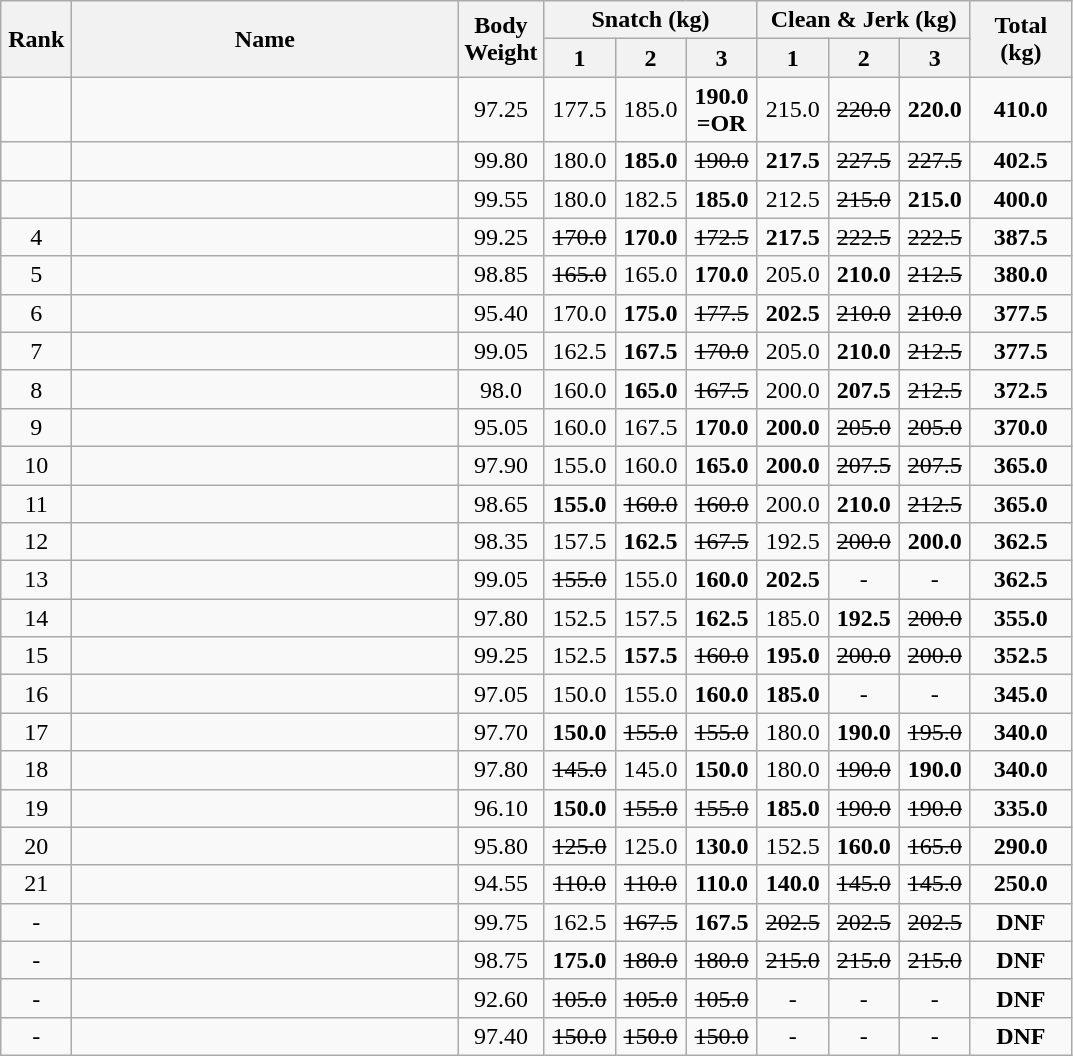<table class="wikitable" style=" text-align:center; width="90%">
<tr>
<th rowspan=2 width=40>Rank</th>
<th rowspan=2 width=250>Name</th>
<th rowspan=2 width=50>Body Weight</th>
<th colspan=3>Snatch (kg)</th>
<th colspan=3>Clean & Jerk (kg)</th>
<th rowspan=2 width=60>Total (kg)</th>
</tr>
<tr>
<th width=40>1</th>
<th width=40>2</th>
<th width=40>3</th>
<th width=40>1</th>
<th width=40>2</th>
<th width=40>3</th>
</tr>
<tr>
<td></td>
<td align=left></td>
<td>97.25</td>
<td>177.5</td>
<td>185.0</td>
<td><strong>190.0 =OR</strong></td>
<td>215.0</td>
<td><s>220.0</s></td>
<td><strong>220.0</strong></td>
<td><strong>410.0</strong></td>
</tr>
<tr>
<td></td>
<td align=left></td>
<td>99.80</td>
<td>180.0</td>
<td><strong>185.0</strong></td>
<td><s>190.0</s></td>
<td><strong>217.5</strong></td>
<td><s>227.5</s></td>
<td><s>227.5</s></td>
<td><strong>402.5</strong></td>
</tr>
<tr>
<td></td>
<td align=left></td>
<td>99.55</td>
<td>180.0</td>
<td>182.5</td>
<td><strong>185.0</strong></td>
<td>212.5</td>
<td><s>215.0</s></td>
<td><strong>215.0</strong></td>
<td><strong>400.0</strong></td>
</tr>
<tr>
<td>4</td>
<td align=left></td>
<td>99.25</td>
<td><s>170.0</s></td>
<td><strong>170.0</strong></td>
<td><s>172.5</s></td>
<td><strong>217.5</strong></td>
<td><s>222.5</s></td>
<td><s>222.5</s></td>
<td><strong>387.5</strong></td>
</tr>
<tr>
<td>5</td>
<td align=left></td>
<td>98.85</td>
<td><s>165.0</s></td>
<td>165.0</td>
<td><strong>170.0</strong></td>
<td>205.0</td>
<td><strong>210.0</strong></td>
<td><s>212.5</s></td>
<td><strong>380.0</strong></td>
</tr>
<tr>
<td>6</td>
<td align=left></td>
<td>95.40</td>
<td>170.0</td>
<td><strong>175.0</strong></td>
<td><s>177.5</s></td>
<td><strong>202.5</strong></td>
<td><s>210.0</s></td>
<td><s>210.0</s></td>
<td><strong>377.5</strong></td>
</tr>
<tr>
<td>7</td>
<td align=left></td>
<td>99.05</td>
<td>162.5</td>
<td><strong>167.5</strong></td>
<td><s>170.0</s></td>
<td>205.0</td>
<td><strong>210.0</strong></td>
<td><s>212.5</s></td>
<td><strong>377.5</strong></td>
</tr>
<tr>
<td>8</td>
<td align=left></td>
<td>98.0</td>
<td>160.0</td>
<td><strong>165.0</strong></td>
<td><s>167.5</s></td>
<td>200.0</td>
<td><strong>207.5</strong></td>
<td><s>212.5</s></td>
<td><strong>372.5</strong></td>
</tr>
<tr>
<td>9</td>
<td align=left></td>
<td>95.05</td>
<td>160.0</td>
<td>167.5</td>
<td><strong>170.0</strong></td>
<td><strong>200.0</strong></td>
<td><s>205.0</s></td>
<td><s>205.0</s></td>
<td><strong>370.0</strong></td>
</tr>
<tr>
<td>10</td>
<td align=left></td>
<td>97.90</td>
<td>155.0</td>
<td>160.0</td>
<td><strong>165.0</strong></td>
<td><strong>200.0</strong></td>
<td><s>207.5</s></td>
<td><s>207.5</s></td>
<td><strong>365.0</strong></td>
</tr>
<tr>
<td>11</td>
<td align=left></td>
<td>98.65</td>
<td><strong>155.0</strong></td>
<td><s>160.0</s></td>
<td><s>160.0</s></td>
<td>200.0</td>
<td><strong>210.0</strong></td>
<td><s>212.5</s></td>
<td><strong>365.0</strong></td>
</tr>
<tr>
<td>12</td>
<td align=left></td>
<td>98.35</td>
<td>157.5</td>
<td><strong>162.5</strong></td>
<td><s>167.5</s></td>
<td>192.5</td>
<td><s>200.0</s></td>
<td><strong>200.0</strong></td>
<td><strong>362.5</strong></td>
</tr>
<tr>
<td>13</td>
<td align=left></td>
<td>99.05</td>
<td><s>155.0</s></td>
<td>155.0</td>
<td><strong>160.0</strong></td>
<td><strong>202.5</strong></td>
<td>-</td>
<td>-</td>
<td><strong>362.5</strong></td>
</tr>
<tr>
<td>14</td>
<td align=left></td>
<td>97.80</td>
<td>152.5</td>
<td>157.5</td>
<td><strong>162.5</strong></td>
<td>185.0</td>
<td><strong>192.5</strong></td>
<td><s>200.0</s></td>
<td><strong>355.0</strong></td>
</tr>
<tr>
<td>15</td>
<td align=left></td>
<td>99.25</td>
<td>152.5</td>
<td><strong>157.5</strong></td>
<td><s>160.0</s></td>
<td><strong>195.0</strong></td>
<td><s>200.0</s></td>
<td><s>200.0</s></td>
<td><strong>352.5</strong></td>
</tr>
<tr>
<td>16</td>
<td align=left></td>
<td>97.05</td>
<td>150.0</td>
<td>155.0</td>
<td><strong>160.0</strong></td>
<td><strong>185.0</strong></td>
<td>-</td>
<td>-</td>
<td><strong>345.0</strong></td>
</tr>
<tr>
<td>17</td>
<td align=left></td>
<td>97.70</td>
<td><strong>150.0</strong></td>
<td><s>155.0</s></td>
<td><s>155.0</s></td>
<td>180.0</td>
<td><strong>190.0</strong></td>
<td><s>195.0</s></td>
<td><strong>340.0</strong></td>
</tr>
<tr>
<td>18</td>
<td align=left></td>
<td>97.80</td>
<td><s>145.0</s></td>
<td>145.0</td>
<td><strong>150.0</strong></td>
<td>180.0</td>
<td><s>190.0</s></td>
<td><strong>190.0</strong></td>
<td><strong>340.0</strong></td>
</tr>
<tr>
<td>19</td>
<td align=left></td>
<td>96.10</td>
<td><strong>150.0</strong></td>
<td><s>155.0</s></td>
<td><s>155.0</s></td>
<td><strong>185.0</strong></td>
<td><s>190.0</s></td>
<td><s>190.0</s></td>
<td><strong>335.0</strong></td>
</tr>
<tr>
<td>20</td>
<td align=left></td>
<td>95.80</td>
<td><s>125.0</s></td>
<td>125.0</td>
<td><strong>130.0</strong></td>
<td>152.5</td>
<td><strong>160.0</strong></td>
<td><s>165.0</s></td>
<td><strong>290.0</strong></td>
</tr>
<tr>
<td>21</td>
<td align=left></td>
<td>94.55</td>
<td><s>110.0</s></td>
<td><s>110.0</s></td>
<td><strong>110.0</strong></td>
<td><strong>140.0</strong></td>
<td><s>145.0</s></td>
<td><s>145.0</s></td>
<td><strong>250.0</strong></td>
</tr>
<tr>
<td>-</td>
<td align=left></td>
<td>99.75</td>
<td>162.5</td>
<td><s>167.5</s></td>
<td><strong>167.5</strong></td>
<td><s>202.5</s></td>
<td><s>202.5</s></td>
<td><s>202.5</s></td>
<td><strong>DNF</strong></td>
</tr>
<tr>
<td>-</td>
<td align=left></td>
<td>98.75</td>
<td><strong>175.0</strong></td>
<td><s>180.0</s></td>
<td><s>180.0</s></td>
<td><s>215.0</s></td>
<td><s>215.0</s></td>
<td><s>215.0</s></td>
<td><strong>DNF</strong></td>
</tr>
<tr>
<td>-</td>
<td align=left></td>
<td>92.60</td>
<td><s>105.0</s></td>
<td><s>105.0</s></td>
<td><s>105.0</s></td>
<td>-</td>
<td>-</td>
<td>-</td>
<td><strong>DNF</strong></td>
</tr>
<tr>
<td>-</td>
<td align=left></td>
<td>97.40</td>
<td><s>150.0</s></td>
<td><s>150.0</s></td>
<td><s>150.0</s></td>
<td>-</td>
<td>-</td>
<td>-</td>
<td><strong>DNF</strong></td>
</tr>
</table>
